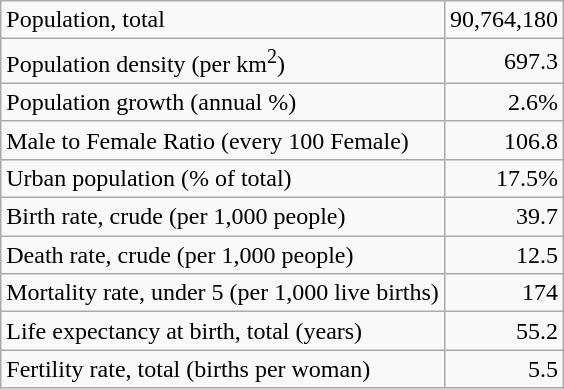<table class="wikitable">
<tr>
<td>Population, total</td>
<td style="text-align: right;">90,764,180</td>
</tr>
<tr>
<td>Population density (per km<sup>2</sup>)</td>
<td style="text-align: right;">697.3</td>
</tr>
<tr>
<td>Population growth (annual %)</td>
<td style="text-align: right;">2.6%</td>
</tr>
<tr>
<td>Male to Female Ratio (every 100 Female)</td>
<td style="text-align: right;">106.8</td>
</tr>
<tr>
<td>Urban population (% of total)</td>
<td style="text-align: right;">17.5%</td>
</tr>
<tr>
<td>Birth rate, crude (per 1,000 people)</td>
<td style="text-align: right;">39.7</td>
</tr>
<tr>
<td>Death rate, crude (per 1,000 people)</td>
<td style="text-align: right;">12.5</td>
</tr>
<tr>
<td>Mortality rate, under 5 (per 1,000 live births)</td>
<td style="text-align: right;">174</td>
</tr>
<tr>
<td>Life expectancy at birth, total (years)</td>
<td style="text-align: right;">55.2</td>
</tr>
<tr>
<td>Fertility rate, total (births per woman)</td>
<td style="text-align: right;">5.5</td>
</tr>
</table>
